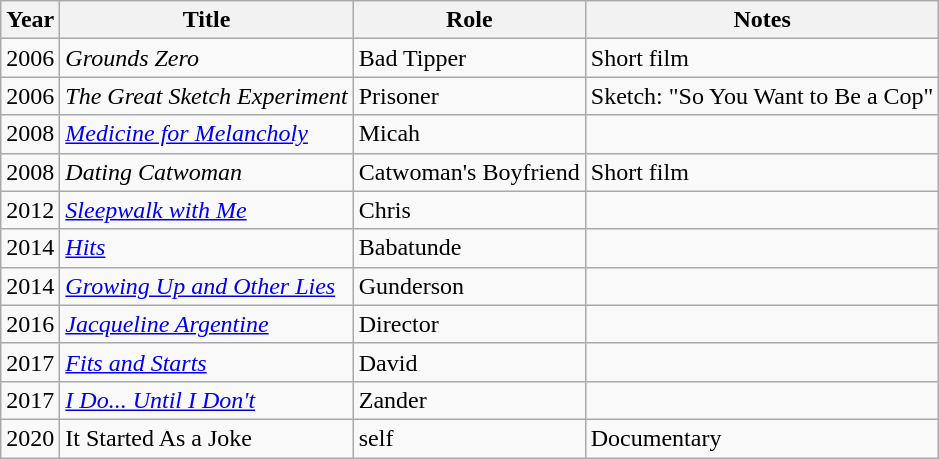<table class="wikitable sortable">
<tr>
<th>Year</th>
<th>Title</th>
<th>Role</th>
<th>Notes</th>
</tr>
<tr>
<td>2006</td>
<td><em>Grounds Zero</em></td>
<td>Bad Tipper</td>
<td>Short film</td>
</tr>
<tr>
<td>2006</td>
<td><em>The Great Sketch Experiment</em></td>
<td>Prisoner</td>
<td>Sketch: "So You Want to Be a Cop"</td>
</tr>
<tr>
<td>2008</td>
<td><em><a href='#'>Medicine for Melancholy</a></em></td>
<td>Micah</td>
<td></td>
</tr>
<tr>
<td>2008</td>
<td><em>Dating Catwoman</em></td>
<td>Catwoman's Boyfriend</td>
<td>Short film</td>
</tr>
<tr>
<td>2012</td>
<td><em><a href='#'>Sleepwalk with Me</a></em></td>
<td>Chris</td>
<td></td>
</tr>
<tr>
<td>2014</td>
<td><em><a href='#'>Hits</a></em></td>
<td>Babatunde</td>
<td></td>
</tr>
<tr>
<td>2014</td>
<td><em><a href='#'>Growing Up and Other Lies</a></em></td>
<td>Gunderson</td>
<td></td>
</tr>
<tr>
<td>2016</td>
<td><em><a href='#'>Jacqueline Argentine</a></em></td>
<td>Director</td>
<td></td>
</tr>
<tr>
<td>2017</td>
<td><em><a href='#'>Fits and Starts</a></em></td>
<td>David</td>
<td></td>
</tr>
<tr>
<td>2017</td>
<td><em><a href='#'>I Do... Until I Don't</a></em></td>
<td>Zander</td>
<td></td>
</tr>
<tr>
<td>2020</td>
<td>It Started As a Joke</td>
<td>self</td>
<td>Documentary</td>
</tr>
</table>
